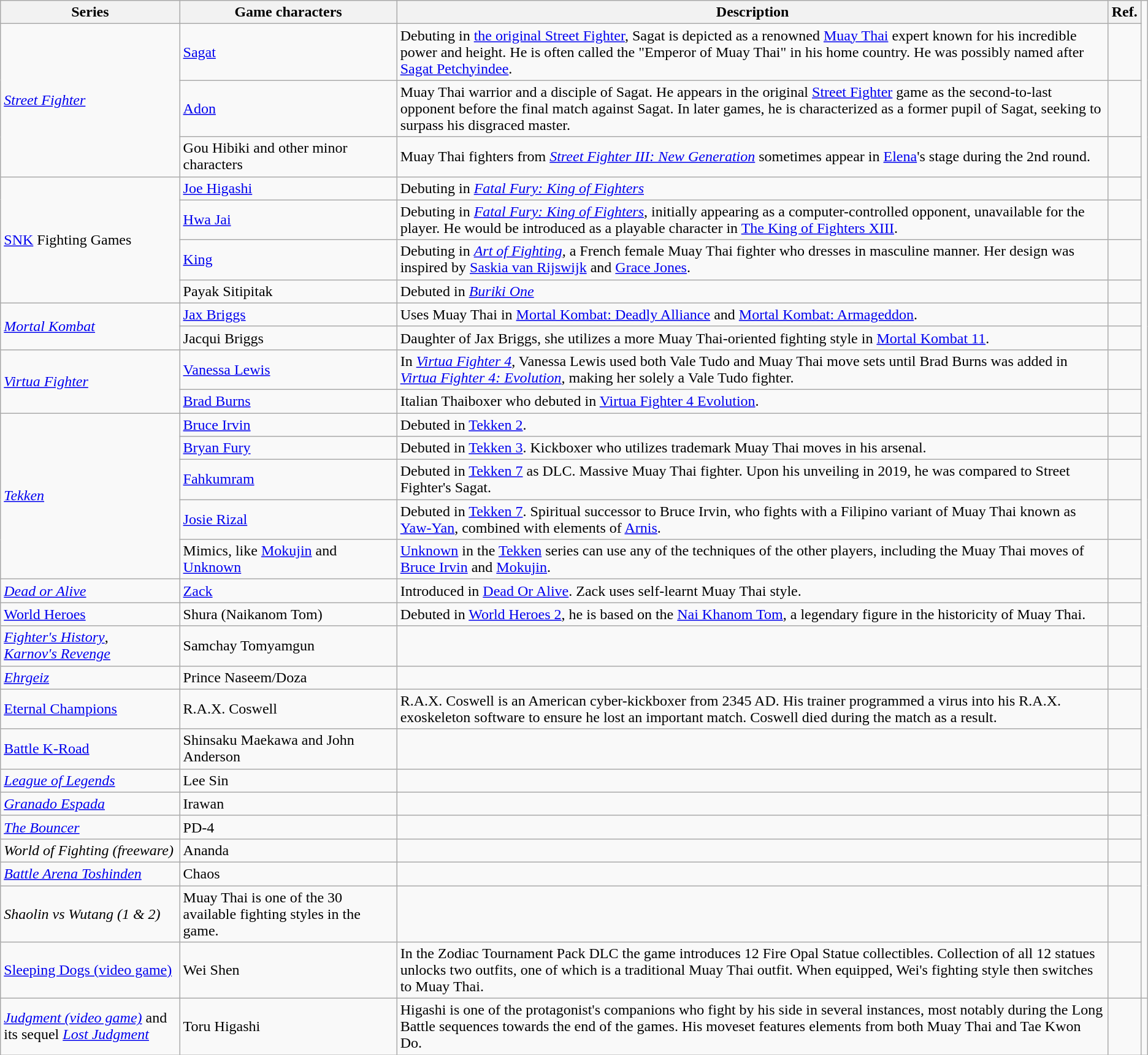<table class="wikitable sortable">
<tr>
<th>Series</th>
<th>Game characters</th>
<th>Description</th>
<th>Ref.</th>
</tr>
<tr>
<td rowspan="3"><em><a href='#'>Street Fighter</a></em></td>
<td><a href='#'>Sagat</a></td>
<td>Debuting in <a href='#'>the original Street Fighter</a>, Sagat is depicted as a renowned <a href='#'>Muay Thai</a> expert known for his incredible power and height. He is often called the "Emperor of Muay Thai" in his home country. He was possibly named after <a href='#'>Sagat Petchyindee</a>.</td>
<td></td>
</tr>
<tr>
<td><a href='#'>Adon</a></td>
<td>Muay Thai warrior and a disciple of Sagat. He appears in the original <a href='#'>Street Fighter</a> game as the second-to-last opponent before the final match against Sagat. In later games, he is characterized as a former pupil of Sagat, seeking to surpass his disgraced master.</td>
<td></td>
</tr>
<tr>
<td>Gou Hibiki and other minor characters</td>
<td>Muay Thai fighters from <em><a href='#'>Street Fighter III: New Generation</a></em> sometimes appear in <a href='#'>Elena</a>'s stage during the 2nd round.</td>
<td></td>
</tr>
<tr>
<td rowspan="4"><a href='#'>SNK</a> Fighting Games</td>
<td><a href='#'>Joe Higashi</a></td>
<td>Debuting in  <em><a href='#'>Fatal Fury: King of Fighters</a></em></td>
<td></td>
</tr>
<tr>
<td><a href='#'>Hwa Jai</a></td>
<td>Debuting in  <em><a href='#'>Fatal Fury: King of Fighters</a></em>, initially appearing as a computer-controlled opponent, unavailable for the player. He would be introduced as a playable character in <a href='#'>The King of Fighters XIII</a>.</td>
<td></td>
</tr>
<tr>
<td><a href='#'>King</a></td>
<td>Debuting in <em><a href='#'>Art of Fighting</a></em>, a French female Muay Thai fighter who dresses in masculine manner. Her design was inspired by <a href='#'>Saskia van Rijswijk</a> and <a href='#'>Grace Jones</a>.</td>
<td></td>
</tr>
<tr>
<td>Payak Sitipitak</td>
<td>Debuted in <em><a href='#'>Buriki One</a></em></td>
<td></td>
</tr>
<tr>
<td rowspan="2"><em><a href='#'>Mortal Kombat</a></em></td>
<td><a href='#'>Jax Briggs</a></td>
<td>Uses Muay Thai in <a href='#'>Mortal Kombat: Deadly Alliance</a> and <a href='#'>Mortal Kombat: Armageddon</a>.</td>
<td></td>
</tr>
<tr>
<td>Jacqui Briggs</td>
<td>Daughter of Jax Briggs, she utilizes a more Muay Thai-oriented fighting style in <a href='#'>Mortal Kombat 11</a>.</td>
<td></td>
</tr>
<tr>
<td rowspan="2"><em><a href='#'>Virtua Fighter</a></em></td>
<td><a href='#'>Vanessa Lewis</a></td>
<td>In <em><a href='#'>Virtua Fighter 4</a></em>, Vanessa Lewis used both Vale Tudo and Muay Thai move sets until Brad Burns was added in <em><a href='#'>Virtua Fighter 4: Evolution</a></em>, making her solely a Vale Tudo fighter.</td>
<td></td>
</tr>
<tr>
<td><a href='#'>Brad Burns</a></td>
<td>Italian Thaiboxer who debuted in <a href='#'>Virtua Fighter 4 Evolution</a>.</td>
<td></td>
</tr>
<tr>
<td rowspan="5"><em><a href='#'>Tekken</a></em></td>
<td><a href='#'>Bruce Irvin</a></td>
<td>Debuted in <a href='#'>Tekken 2</a>.</td>
<td></td>
</tr>
<tr>
<td><a href='#'>Bryan Fury</a></td>
<td>Debuted in <a href='#'>Tekken 3</a>. Kickboxer who utilizes trademark Muay Thai moves in his arsenal.</td>
<td></td>
</tr>
<tr>
<td><a href='#'>Fahkumram</a></td>
<td>Debuted in <a href='#'>Tekken 7</a> as DLC. Massive Muay Thai fighter. Upon his unveiling in 2019, he was compared to Street Fighter's Sagat.</td>
<td></td>
</tr>
<tr>
<td><a href='#'>Josie Rizal</a></td>
<td>Debuted in <a href='#'>Tekken 7</a>. Spiritual successor to Bruce Irvin, who fights with a Filipino variant of Muay Thai known as <a href='#'>Yaw-Yan</a>, combined with elements of <a href='#'>Arnis</a>.</td>
<td></td>
</tr>
<tr>
<td>Mimics, like <a href='#'>Mokujin</a> and  <a href='#'>Unknown</a></td>
<td><a href='#'>Unknown</a> in the <a href='#'>Tekken</a> series can use any of the techniques of the other players, including the Muay Thai moves of <a href='#'>Bruce Irvin</a> and <a href='#'>Mokujin</a>.</td>
<td></td>
</tr>
<tr>
<td><em><a href='#'>Dead or Alive</a></em></td>
<td><a href='#'>Zack</a></td>
<td>Introduced in <a href='#'>Dead Or Alive</a>. Zack uses self-learnt Muay Thai style.</td>
<td></td>
</tr>
<tr>
<td><a href='#'>World Heroes</a></td>
<td>Shura (Naikanom Tom)</td>
<td>Debuted in <a href='#'>World Heroes 2</a>, he is based on the <a href='#'>Nai Khanom Tom</a>, a legendary figure in the historicity of Muay Thai.</td>
<td></td>
</tr>
<tr>
<td><em><a href='#'>Fighter's History</a></em>,<br><em><a href='#'>Karnov's Revenge</a></em></td>
<td>Samchay Tomyamgun</td>
<td></td>
<td></td>
</tr>
<tr>
<td><em><a href='#'>Ehrgeiz</a></em></td>
<td>Prince Naseem/Doza</td>
<td></td>
<td></td>
</tr>
<tr>
<td><a href='#'>Eternal Champions</a></td>
<td>R.A.X. Coswell</td>
<td>R.A.X. Coswell is an American cyber-kickboxer from 2345 AD. His trainer programmed a virus into his R.A.X. exoskeleton software to ensure he lost an important match. Coswell died during the match as a result.</td>
<td></td>
</tr>
<tr>
<td><a href='#'>Battle K-Road</a></td>
<td>Shinsaku Maekawa and John Anderson</td>
<td></td>
<td></td>
</tr>
<tr>
<td><em><a href='#'>League of Legends</a></em></td>
<td>Lee Sin</td>
<td></td>
<td></td>
</tr>
<tr>
<td><em><a href='#'>Granado Espada</a></em></td>
<td>Irawan</td>
<td></td>
<td></td>
</tr>
<tr>
<td><em><a href='#'>The Bouncer</a></em></td>
<td>PD-4</td>
<td></td>
<td></td>
</tr>
<tr>
<td><em>World of Fighting (freeware)</em></td>
<td>Ananda</td>
<td></td>
<td></td>
</tr>
<tr>
<td><em><a href='#'>Battle Arena Toshinden</a></em></td>
<td>Chaos</td>
<td></td>
<td></td>
</tr>
<tr>
<td><em>Shaolin vs Wutang (1 & 2)</em></td>
<td>Muay Thai is one of the 30 available fighting styles in the game.</td>
<td></td>
<td></td>
</tr>
<tr>
<td><a href='#'>Sleeping Dogs (video game)</a></td>
<td>Wei Shen</td>
<td>In the Zodiac Tournament Pack DLC the game introduces 12 Fire Opal Statue collectibles. Collection of all 12 statues unlocks two outfits, one of which is a traditional Muay Thai outfit. When equipped, Wei's fighting style then switches to Muay Thai.</td>
<td></td>
</tr>
<tr>
<td><em><a href='#'>Judgment (video game)</a></em> and its sequel <em><a href='#'>Lost Judgment</a></em></td>
<td>Toru Higashi</td>
<td>Higashi is one of the protagonist's companions who fight by his side in several instances, most notably during the Long Battle sequences towards the end of the games. His moveset features elements from both Muay Thai and Tae Kwon Do.</td>
<td></td>
<td></td>
</tr>
</table>
